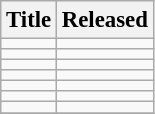<table class="wikitable" style="font-size:95%">
<tr>
<th>Title</th>
<th>Released</th>
</tr>
<tr>
<td></td>
<td></td>
</tr>
<tr>
<td></td>
<td></td>
</tr>
<tr>
<td></td>
<td></td>
</tr>
<tr>
<td></td>
<td></td>
</tr>
<tr>
<td></td>
<td></td>
</tr>
<tr>
<td></td>
<td></td>
</tr>
<tr>
<td></td>
<td></td>
</tr>
<tr>
</tr>
</table>
